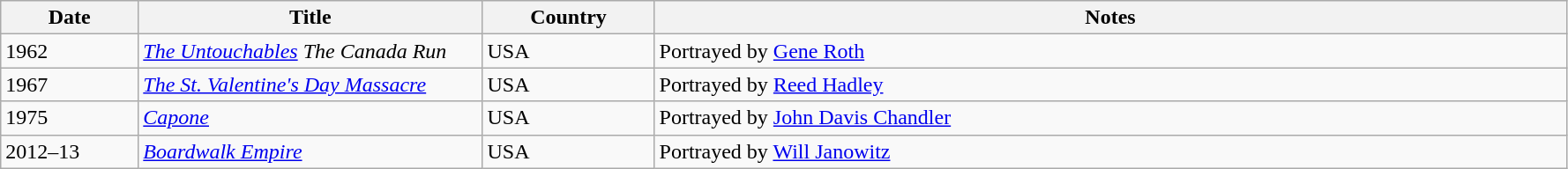<table class="wikitable sortable">
<tr>
<th width="8%">Date</th>
<th width="20%">Title</th>
<th width="10%">Country</th>
<th width="53%">Notes</th>
</tr>
<tr valign="top">
<td>1962</td>
<td><em><a href='#'>The Untouchables</a></em> <em>The Canada Run</em></td>
<td>USA</td>
<td>Portrayed by <a href='#'>Gene Roth</a></td>
</tr>
<tr valign="top">
<td>1967</td>
<td><em><a href='#'>The St. Valentine's Day Massacre</a></em></td>
<td>USA</td>
<td>Portrayed by <a href='#'>Reed Hadley</a></td>
</tr>
<tr valign="top">
<td>1975</td>
<td><em><a href='#'>Capone</a></em></td>
<td>USA</td>
<td>Portrayed by <a href='#'>John Davis Chandler</a></td>
</tr>
<tr valign="top">
<td>2012–13</td>
<td><em><a href='#'>Boardwalk Empire</a></em></td>
<td>USA</td>
<td>Portrayed by <a href='#'>Will Janowitz</a></td>
</tr>
</table>
